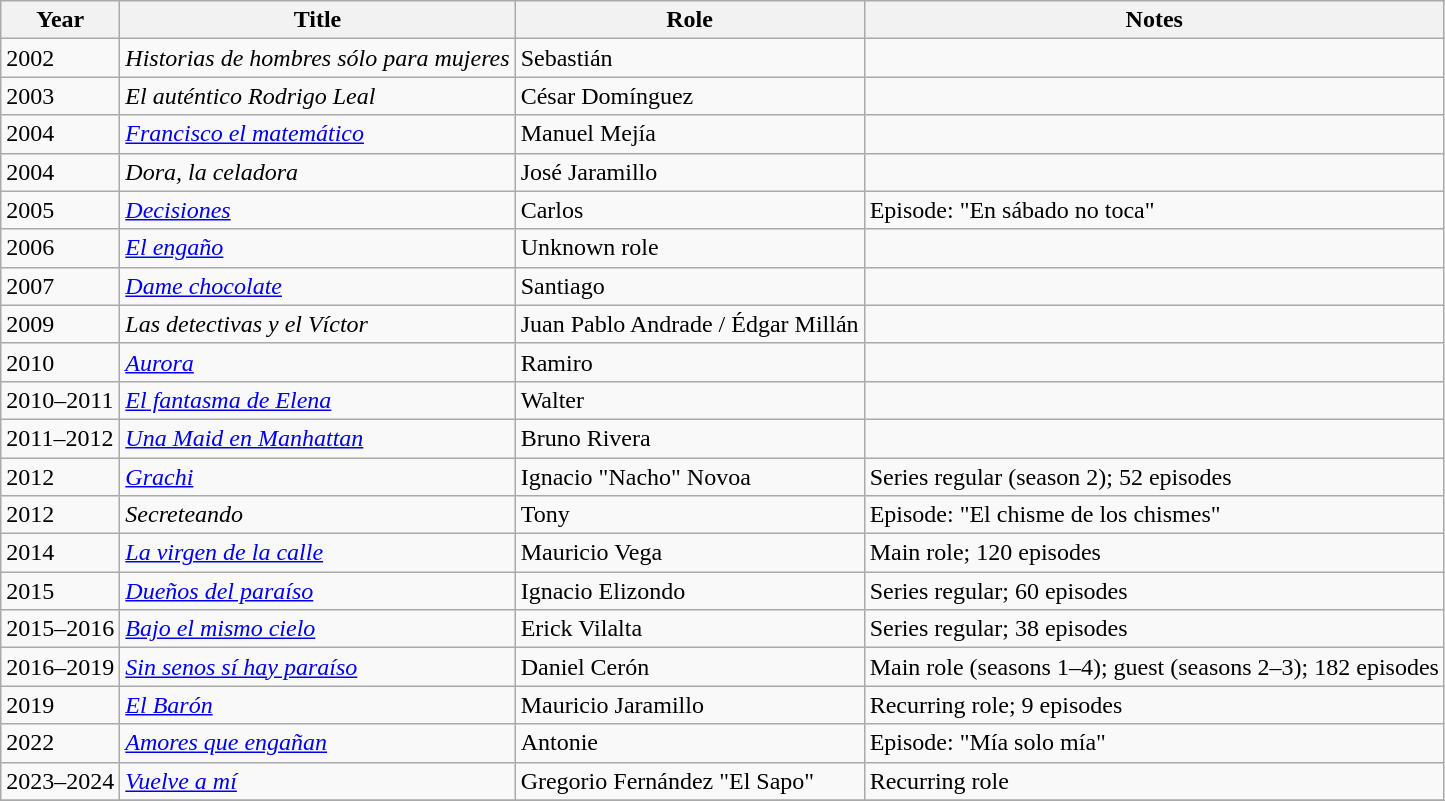<table class="wikitable sortable">
<tr>
<th>Year</th>
<th>Title</th>
<th>Role</th>
<th>Notes</th>
</tr>
<tr>
<td>2002</td>
<td><em>Historias de hombres sólo para mujeres</em></td>
<td>Sebastián</td>
<td></td>
</tr>
<tr>
<td>2003</td>
<td><em>El auténtico Rodrigo Leal</em></td>
<td>César Domínguez</td>
<td></td>
</tr>
<tr>
<td>2004</td>
<td><em><a href='#'>Francisco el matemático</a></em></td>
<td>Manuel Mejía</td>
<td></td>
</tr>
<tr>
<td>2004</td>
<td><em>Dora, la celadora</em></td>
<td>José Jaramillo</td>
<td></td>
</tr>
<tr>
<td>2005</td>
<td><em><a href='#'>Decisiones</a></em></td>
<td>Carlos</td>
<td>Episode: "En sábado no toca"</td>
</tr>
<tr>
<td>2006</td>
<td><em><a href='#'>El engaño</a></em></td>
<td>Unknown role</td>
<td></td>
</tr>
<tr>
<td>2007</td>
<td><em><a href='#'>Dame chocolate</a></em></td>
<td>Santiago</td>
<td></td>
</tr>
<tr>
<td>2009</td>
<td><em>Las detectivas y el Víctor</em></td>
<td>Juan Pablo Andrade / Édgar Millán</td>
<td></td>
</tr>
<tr>
<td>2010</td>
<td><em><a href='#'>Aurora</a></em></td>
<td>Ramiro</td>
<td></td>
</tr>
<tr>
<td>2010–2011</td>
<td><em><a href='#'>El fantasma de Elena</a></em></td>
<td>Walter</td>
<td></td>
</tr>
<tr>
<td>2011–2012</td>
<td><em><a href='#'>Una Maid en Manhattan</a></em></td>
<td>Bruno Rivera</td>
<td></td>
</tr>
<tr>
<td>2012</td>
<td><em><a href='#'>Grachi</a></em></td>
<td>Ignacio "Nacho" Novoa</td>
<td>Series regular (season 2); 52 episodes</td>
</tr>
<tr>
<td>2012</td>
<td><em>Secreteando</em></td>
<td>Tony</td>
<td>Episode: "El chisme de los chismes"</td>
</tr>
<tr>
<td>2014</td>
<td><em><a href='#'>La virgen de la calle</a></em></td>
<td>Mauricio Vega</td>
<td>Main role; 120 episodes</td>
</tr>
<tr>
<td>2015</td>
<td><em><a href='#'>Dueños del paraíso</a></em></td>
<td>Ignacio Elizondo</td>
<td>Series regular; 60 episodes</td>
</tr>
<tr>
<td>2015–2016</td>
<td><em><a href='#'>Bajo el mismo cielo</a></em></td>
<td>Erick Vilalta</td>
<td>Series regular; 38 episodes</td>
</tr>
<tr>
<td>2016–2019</td>
<td><em><a href='#'>Sin senos sí hay paraíso</a></em></td>
<td>Daniel Cerón</td>
<td>Main role (seasons 1–4); guest (seasons 2–3); 182 episodes</td>
</tr>
<tr>
<td>2019</td>
<td><em><a href='#'>El Barón</a></em></td>
<td>Mauricio Jaramillo</td>
<td>Recurring role; 9 episodes</td>
</tr>
<tr>
<td>2022</td>
<td><em><a href='#'>Amores que engañan</a></em></td>
<td>Antonie</td>
<td>Episode: "Mía solo mía"</td>
</tr>
<tr>
<td>2023–2024</td>
<td><em><a href='#'>Vuelve a mí</a></em></td>
<td>Gregorio Fernández "El Sapo"</td>
<td>Recurring role</td>
</tr>
<tr>
</tr>
</table>
